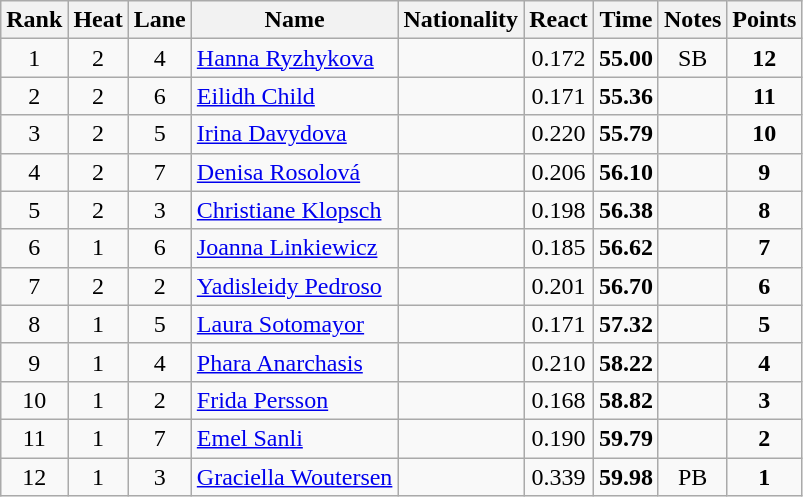<table class="wikitable sortable" style="text-align:center">
<tr>
<th>Rank</th>
<th>Heat</th>
<th>Lane</th>
<th>Name</th>
<th>Nationality</th>
<th>React</th>
<th>Time</th>
<th>Notes</th>
<th>Points</th>
</tr>
<tr>
<td>1</td>
<td>2</td>
<td>4</td>
<td align=left><a href='#'>Hanna Ryzhykova</a></td>
<td align=left></td>
<td>0.172</td>
<td><strong>55.00</strong></td>
<td>SB</td>
<td><strong>12</strong></td>
</tr>
<tr>
<td>2</td>
<td>2</td>
<td>6</td>
<td align=left><a href='#'>Eilidh Child</a></td>
<td align=left></td>
<td>0.171</td>
<td><strong>55.36</strong></td>
<td></td>
<td><strong>11</strong></td>
</tr>
<tr>
<td>3</td>
<td>2</td>
<td>5</td>
<td align=left><a href='#'>Irina Davydova</a></td>
<td align=left></td>
<td>0.220</td>
<td><strong>55.79</strong></td>
<td></td>
<td><strong>10</strong></td>
</tr>
<tr>
<td>4</td>
<td>2</td>
<td>7</td>
<td align=left><a href='#'>Denisa Rosolová</a></td>
<td align=left></td>
<td>0.206</td>
<td><strong>56.10</strong></td>
<td></td>
<td><strong>9</strong></td>
</tr>
<tr>
<td>5</td>
<td>2</td>
<td>3</td>
<td align=left><a href='#'>Christiane Klopsch</a></td>
<td align=left></td>
<td>0.198</td>
<td><strong>56.38</strong></td>
<td></td>
<td><strong>8</strong></td>
</tr>
<tr>
<td>6</td>
<td>1</td>
<td>6</td>
<td align=left><a href='#'>Joanna Linkiewicz</a></td>
<td align=left></td>
<td>0.185</td>
<td><strong>56.62</strong></td>
<td></td>
<td><strong>7</strong></td>
</tr>
<tr>
<td>7</td>
<td>2</td>
<td>2</td>
<td align=left><a href='#'>Yadisleidy Pedroso</a></td>
<td align=left></td>
<td>0.201</td>
<td><strong>56.70</strong></td>
<td></td>
<td><strong>6</strong></td>
</tr>
<tr>
<td>8</td>
<td>1</td>
<td>5</td>
<td align=left><a href='#'>Laura Sotomayor</a></td>
<td align=left></td>
<td>0.171</td>
<td><strong>57.32</strong></td>
<td></td>
<td><strong>5</strong></td>
</tr>
<tr>
<td>9</td>
<td>1</td>
<td>4</td>
<td align=left><a href='#'>Phara Anarchasis</a></td>
<td align=left></td>
<td>0.210</td>
<td><strong>58.22</strong></td>
<td></td>
<td><strong>4</strong></td>
</tr>
<tr>
<td>10</td>
<td>1</td>
<td>2</td>
<td align=left><a href='#'>Frida Persson</a></td>
<td align=left></td>
<td>0.168</td>
<td><strong>58.82</strong></td>
<td></td>
<td><strong>3</strong></td>
</tr>
<tr>
<td>11</td>
<td>1</td>
<td>7</td>
<td align=left><a href='#'>Emel Sanli</a></td>
<td align=left></td>
<td>0.190</td>
<td><strong>59.79</strong></td>
<td></td>
<td><strong>2</strong></td>
</tr>
<tr>
<td>12</td>
<td>1</td>
<td>3</td>
<td align=left><a href='#'>Graciella Woutersen</a></td>
<td align=left></td>
<td>0.339</td>
<td><strong>59.98</strong></td>
<td>PB</td>
<td><strong>1</strong></td>
</tr>
</table>
